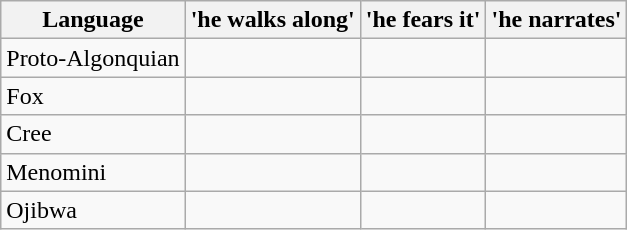<table class="wikitable">
<tr>
<th>Language</th>
<th>'he walks along'</th>
<th>'he fears it'</th>
<th>'he narrates'</th>
</tr>
<tr>
<td>Proto-Algonquian</td>
<td><em></em></td>
<td></td>
<td></td>
</tr>
<tr>
<td>Fox</td>
<td></td>
<td></td>
<td></td>
</tr>
<tr>
<td>Cree</td>
<td></td>
<td></td>
<td></td>
</tr>
<tr>
<td>Menomini</td>
<td></td>
<td></td>
<td></td>
</tr>
<tr>
<td>Ojibwa</td>
<td></td>
<td></td>
<td></td>
</tr>
</table>
